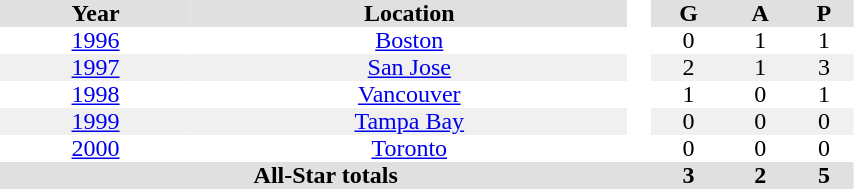<table BORDER="0" CELLPADDING="0" CELLSPACING="0" width="45%">
<tr ALIGN="center" bgcolor="#e0e0e0">
<th>Year</th>
<th>Location</th>
<th ALIGN="center" rowspan="99" bgcolor="#ffffff"> </th>
<th>G</th>
<th>A</th>
<th>P</th>
</tr>
<tr ALIGN="center">
<td><a href='#'>1996</a></td>
<td><a href='#'>Boston</a></td>
<td>0</td>
<td>1</td>
<td>1</td>
</tr>
<tr ALIGN="center" bgcolor="#f0f0f0">
<td><a href='#'>1997</a></td>
<td><a href='#'>San Jose</a></td>
<td>2</td>
<td>1</td>
<td>3</td>
</tr>
<tr ALIGN="center">
<td><a href='#'>1998</a></td>
<td><a href='#'>Vancouver</a></td>
<td>1</td>
<td>0</td>
<td>1</td>
</tr>
<tr ALIGN="center" bgcolor="#f0f0f0">
<td><a href='#'>1999</a></td>
<td><a href='#'>Tampa Bay</a></td>
<td>0</td>
<td>0</td>
<td>0</td>
</tr>
<tr ALIGN="center">
<td><a href='#'>2000</a></td>
<td><a href='#'>Toronto</a></td>
<td>0</td>
<td>0</td>
<td>0</td>
</tr>
<tr ALIGN="center" bgcolor="#e0e0e0">
<th colspan=3>All-Star totals</th>
<th>3</th>
<th>2</th>
<th>5</th>
</tr>
</table>
